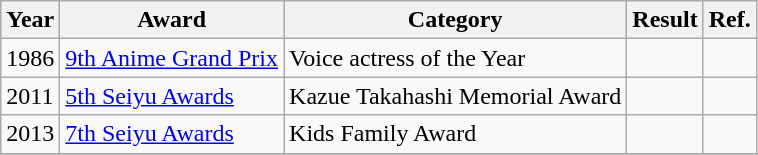<table class="wikitable">
<tr>
<th>Year</th>
<th>Award</th>
<th>Category</th>
<th>Result</th>
<th>Ref.</th>
</tr>
<tr>
<td>1986</td>
<td><a href='#'>9th Anime Grand Prix</a></td>
<td>Voice actress of the Year</td>
<td></td>
<td></td>
</tr>
<tr>
<td>2011</td>
<td><a href='#'>5th Seiyu Awards</a></td>
<td>Kazue Takahashi Memorial Award</td>
<td></td>
<td></td>
</tr>
<tr>
<td>2013</td>
<td><a href='#'>7th Seiyu Awards</a></td>
<td>Kids Family Award</td>
<td></td>
<td></td>
</tr>
<tr>
</tr>
</table>
